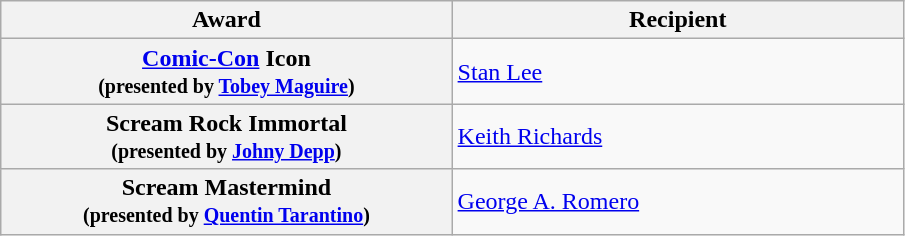<table class="wikitable sortable">
<tr>
<th scope="col" style="width:33%">Award</th>
<th scope="col" style="width:33%">Recipient</th>
</tr>
<tr>
<th scope="rowgroup" rowspan="1" style="text-align:center"><a href='#'>Comic-Con</a> Icon<br><small>(presented by <a href='#'>Tobey Maguire</a>)</small></th>
<td><a href='#'>Stan Lee</a></td>
</tr>
<tr>
<th scope="rowgroup" rowspan="1" style="text-align:center">Scream Rock Immortal <br><small>(presented by <a href='#'>Johny Depp</a>)</small></th>
<td><a href='#'>Keith Richards</a></td>
</tr>
<tr>
<th scope="rowgroup" rowspan="1" style="text-align:center">Scream Mastermind<br><small>(presented by <a href='#'>Quentin Tarantino</a>)</small></th>
<td><a href='#'>George A. Romero</a></td>
</tr>
</table>
